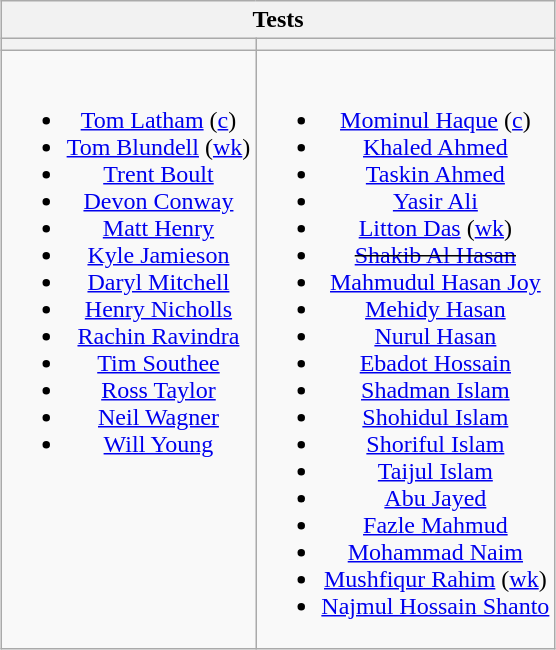<table class="wikitable" style="text-align:center; margin:auto">
<tr>
<th colspan=2>Tests</th>
</tr>
<tr>
<th></th>
<th></th>
</tr>
<tr style="vertical-align:top">
<td><br><ul><li><a href='#'>Tom Latham</a> (<a href='#'>c</a>)</li><li><a href='#'>Tom Blundell</a> (<a href='#'>wk</a>)</li><li><a href='#'>Trent Boult</a></li><li><a href='#'>Devon Conway</a></li><li><a href='#'>Matt Henry</a></li><li><a href='#'>Kyle Jamieson</a></li><li><a href='#'>Daryl Mitchell</a></li><li><a href='#'>Henry Nicholls</a></li><li><a href='#'>Rachin Ravindra</a></li><li><a href='#'>Tim Southee</a></li><li><a href='#'>Ross Taylor</a></li><li><a href='#'>Neil Wagner</a></li><li><a href='#'>Will Young</a></li></ul></td>
<td><br><ul><li><a href='#'>Mominul Haque</a> (<a href='#'>c</a>)</li><li><a href='#'>Khaled Ahmed</a></li><li><a href='#'>Taskin Ahmed</a></li><li><a href='#'>Yasir Ali</a></li><li><a href='#'>Litton Das</a> (<a href='#'>wk</a>)</li><li><s><a href='#'>Shakib Al Hasan</a></s></li><li><a href='#'>Mahmudul Hasan Joy</a></li><li><a href='#'>Mehidy Hasan</a></li><li><a href='#'>Nurul Hasan</a></li><li><a href='#'>Ebadot Hossain</a></li><li><a href='#'>Shadman Islam</a></li><li><a href='#'>Shohidul Islam</a></li><li><a href='#'>Shoriful Islam</a></li><li><a href='#'>Taijul Islam</a></li><li><a href='#'>Abu Jayed</a></li><li><a href='#'>Fazle Mahmud</a></li><li><a href='#'>Mohammad Naim</a></li><li><a href='#'>Mushfiqur Rahim</a> (<a href='#'>wk</a>)</li><li><a href='#'>Najmul Hossain Shanto</a></li></ul></td>
</tr>
</table>
